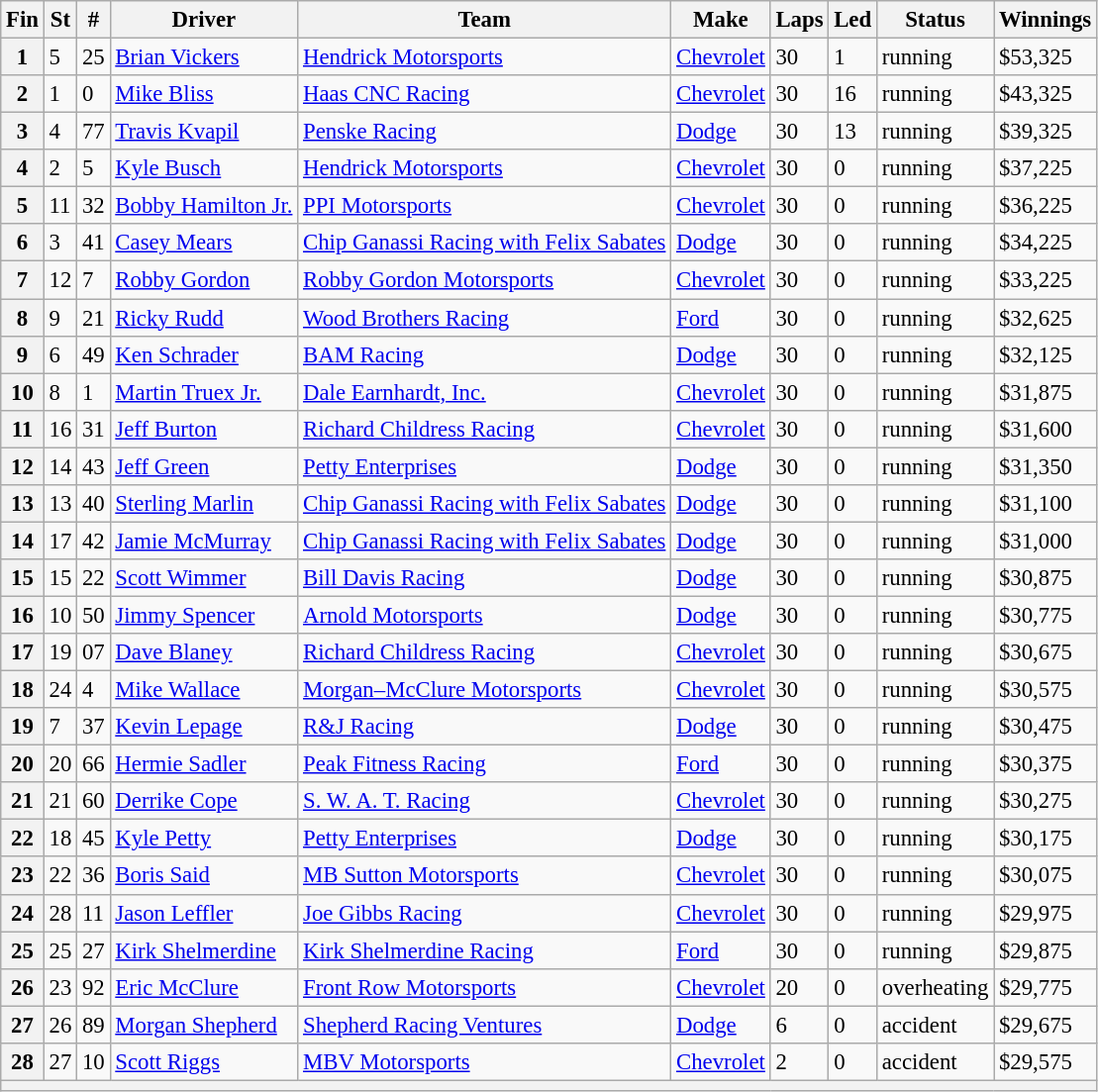<table class="wikitable" style="font-size:95%">
<tr>
<th>Fin</th>
<th>St</th>
<th>#</th>
<th>Driver</th>
<th>Team</th>
<th>Make</th>
<th>Laps</th>
<th>Led</th>
<th>Status</th>
<th>Winnings</th>
</tr>
<tr>
<th>1</th>
<td>5</td>
<td>25</td>
<td><a href='#'>Brian Vickers</a></td>
<td><a href='#'>Hendrick Motorsports</a></td>
<td><a href='#'>Chevrolet</a></td>
<td>30</td>
<td>1</td>
<td>running</td>
<td>$53,325</td>
</tr>
<tr>
<th>2</th>
<td>1</td>
<td>0</td>
<td><a href='#'>Mike Bliss</a></td>
<td><a href='#'>Haas CNC Racing</a></td>
<td><a href='#'>Chevrolet</a></td>
<td>30</td>
<td>16</td>
<td>running</td>
<td>$43,325</td>
</tr>
<tr>
<th>3</th>
<td>4</td>
<td>77</td>
<td><a href='#'>Travis Kvapil</a></td>
<td><a href='#'>Penske Racing</a></td>
<td><a href='#'>Dodge</a></td>
<td>30</td>
<td>13</td>
<td>running</td>
<td>$39,325</td>
</tr>
<tr>
<th>4</th>
<td>2</td>
<td>5</td>
<td><a href='#'>Kyle Busch</a></td>
<td><a href='#'>Hendrick Motorsports</a></td>
<td><a href='#'>Chevrolet</a></td>
<td>30</td>
<td>0</td>
<td>running</td>
<td>$37,225</td>
</tr>
<tr>
<th>5</th>
<td>11</td>
<td>32</td>
<td><a href='#'>Bobby Hamilton Jr.</a></td>
<td><a href='#'>PPI Motorsports</a></td>
<td><a href='#'>Chevrolet</a></td>
<td>30</td>
<td>0</td>
<td>running</td>
<td>$36,225</td>
</tr>
<tr>
<th>6</th>
<td>3</td>
<td>41</td>
<td><a href='#'>Casey Mears</a></td>
<td><a href='#'>Chip Ganassi Racing with Felix Sabates</a></td>
<td><a href='#'>Dodge</a></td>
<td>30</td>
<td>0</td>
<td>running</td>
<td>$34,225</td>
</tr>
<tr>
<th>7</th>
<td>12</td>
<td>7</td>
<td><a href='#'>Robby Gordon</a></td>
<td><a href='#'>Robby Gordon Motorsports</a></td>
<td><a href='#'>Chevrolet</a></td>
<td>30</td>
<td>0</td>
<td>running</td>
<td>$33,225</td>
</tr>
<tr>
<th>8</th>
<td>9</td>
<td>21</td>
<td><a href='#'>Ricky Rudd</a></td>
<td><a href='#'>Wood Brothers Racing</a></td>
<td><a href='#'>Ford</a></td>
<td>30</td>
<td>0</td>
<td>running</td>
<td>$32,625</td>
</tr>
<tr>
<th>9</th>
<td>6</td>
<td>49</td>
<td><a href='#'>Ken Schrader</a></td>
<td><a href='#'>BAM Racing</a></td>
<td><a href='#'>Dodge</a></td>
<td>30</td>
<td>0</td>
<td>running</td>
<td>$32,125</td>
</tr>
<tr>
<th>10</th>
<td>8</td>
<td>1</td>
<td><a href='#'>Martin Truex Jr.</a></td>
<td><a href='#'>Dale Earnhardt, Inc.</a></td>
<td><a href='#'>Chevrolet</a></td>
<td>30</td>
<td>0</td>
<td>running</td>
<td>$31,875</td>
</tr>
<tr>
<th>11</th>
<td>16</td>
<td>31</td>
<td><a href='#'>Jeff Burton</a></td>
<td><a href='#'>Richard Childress Racing</a></td>
<td><a href='#'>Chevrolet</a></td>
<td>30</td>
<td>0</td>
<td>running</td>
<td>$31,600</td>
</tr>
<tr>
<th>12</th>
<td>14</td>
<td>43</td>
<td><a href='#'>Jeff Green</a></td>
<td><a href='#'>Petty Enterprises</a></td>
<td><a href='#'>Dodge</a></td>
<td>30</td>
<td>0</td>
<td>running</td>
<td>$31,350</td>
</tr>
<tr>
<th>13</th>
<td>13</td>
<td>40</td>
<td><a href='#'>Sterling Marlin</a></td>
<td><a href='#'>Chip Ganassi Racing with Felix Sabates</a></td>
<td><a href='#'>Dodge</a></td>
<td>30</td>
<td>0</td>
<td>running</td>
<td>$31,100</td>
</tr>
<tr>
<th>14</th>
<td>17</td>
<td>42</td>
<td><a href='#'>Jamie McMurray</a></td>
<td><a href='#'>Chip Ganassi Racing with Felix Sabates</a></td>
<td><a href='#'>Dodge</a></td>
<td>30</td>
<td>0</td>
<td>running</td>
<td>$31,000</td>
</tr>
<tr>
<th>15</th>
<td>15</td>
<td>22</td>
<td><a href='#'>Scott Wimmer</a></td>
<td><a href='#'>Bill Davis Racing</a></td>
<td><a href='#'>Dodge</a></td>
<td>30</td>
<td>0</td>
<td>running</td>
<td>$30,875</td>
</tr>
<tr>
<th>16</th>
<td>10</td>
<td>50</td>
<td><a href='#'>Jimmy Spencer</a></td>
<td><a href='#'>Arnold Motorsports</a></td>
<td><a href='#'>Dodge</a></td>
<td>30</td>
<td>0</td>
<td>running</td>
<td>$30,775</td>
</tr>
<tr>
<th>17</th>
<td>19</td>
<td>07</td>
<td><a href='#'>Dave Blaney</a></td>
<td><a href='#'>Richard Childress Racing</a></td>
<td><a href='#'>Chevrolet</a></td>
<td>30</td>
<td>0</td>
<td>running</td>
<td>$30,675</td>
</tr>
<tr>
<th>18</th>
<td>24</td>
<td>4</td>
<td><a href='#'>Mike Wallace</a></td>
<td><a href='#'>Morgan–McClure Motorsports</a></td>
<td><a href='#'>Chevrolet</a></td>
<td>30</td>
<td>0</td>
<td>running</td>
<td>$30,575</td>
</tr>
<tr>
<th>19</th>
<td>7</td>
<td>37</td>
<td><a href='#'>Kevin Lepage</a></td>
<td><a href='#'>R&J Racing</a></td>
<td><a href='#'>Dodge</a></td>
<td>30</td>
<td>0</td>
<td>running</td>
<td>$30,475</td>
</tr>
<tr>
<th>20</th>
<td>20</td>
<td>66</td>
<td><a href='#'>Hermie Sadler</a></td>
<td><a href='#'>Peak Fitness Racing</a></td>
<td><a href='#'>Ford</a></td>
<td>30</td>
<td>0</td>
<td>running</td>
<td>$30,375</td>
</tr>
<tr>
<th>21</th>
<td>21</td>
<td>60</td>
<td><a href='#'>Derrike Cope</a></td>
<td><a href='#'>S. W. A. T. Racing</a></td>
<td><a href='#'>Chevrolet</a></td>
<td>30</td>
<td>0</td>
<td>running</td>
<td>$30,275</td>
</tr>
<tr>
<th>22</th>
<td>18</td>
<td>45</td>
<td><a href='#'>Kyle Petty</a></td>
<td><a href='#'>Petty Enterprises</a></td>
<td><a href='#'>Dodge</a></td>
<td>30</td>
<td>0</td>
<td>running</td>
<td>$30,175</td>
</tr>
<tr>
<th>23</th>
<td>22</td>
<td>36</td>
<td><a href='#'>Boris Said</a></td>
<td><a href='#'>MB Sutton Motorsports</a></td>
<td><a href='#'>Chevrolet</a></td>
<td>30</td>
<td>0</td>
<td>running</td>
<td>$30,075</td>
</tr>
<tr>
<th>24</th>
<td>28</td>
<td>11</td>
<td><a href='#'>Jason Leffler</a></td>
<td><a href='#'>Joe Gibbs Racing</a></td>
<td><a href='#'>Chevrolet</a></td>
<td>30</td>
<td>0</td>
<td>running</td>
<td>$29,975</td>
</tr>
<tr>
<th>25</th>
<td>25</td>
<td>27</td>
<td><a href='#'>Kirk Shelmerdine</a></td>
<td><a href='#'>Kirk Shelmerdine Racing</a></td>
<td><a href='#'>Ford</a></td>
<td>30</td>
<td>0</td>
<td>running</td>
<td>$29,875</td>
</tr>
<tr>
<th>26</th>
<td>23</td>
<td>92</td>
<td><a href='#'>Eric McClure</a></td>
<td><a href='#'>Front Row Motorsports</a></td>
<td><a href='#'>Chevrolet</a></td>
<td>20</td>
<td>0</td>
<td>overheating</td>
<td>$29,775</td>
</tr>
<tr>
<th>27</th>
<td>26</td>
<td>89</td>
<td><a href='#'>Morgan Shepherd</a></td>
<td><a href='#'>Shepherd Racing Ventures</a></td>
<td><a href='#'>Dodge</a></td>
<td>6</td>
<td>0</td>
<td>accident</td>
<td>$29,675</td>
</tr>
<tr>
<th>28</th>
<td>27</td>
<td>10</td>
<td><a href='#'>Scott Riggs</a></td>
<td><a href='#'>MBV Motorsports</a></td>
<td><a href='#'>Chevrolet</a></td>
<td>2</td>
<td>0</td>
<td>accident</td>
<td>$29,575</td>
</tr>
<tr>
<th colspan="10"></th>
</tr>
</table>
